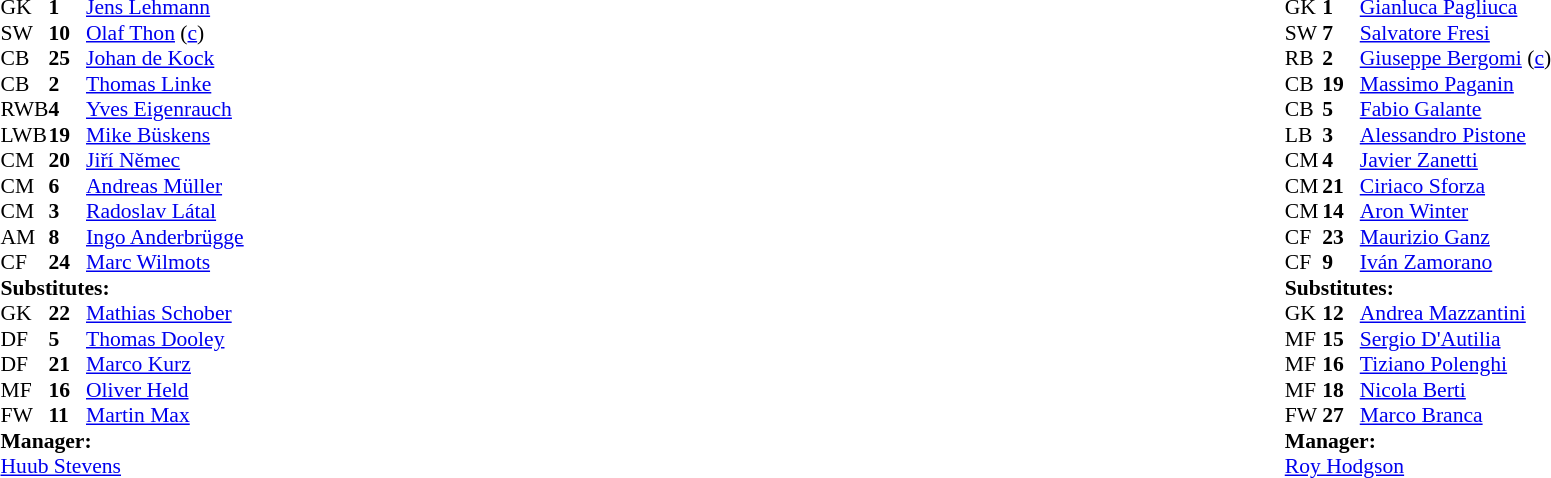<table width="100%">
<tr>
<td valign="top" width="40%"><br><table style="font-size:90%" cellspacing="0" cellpadding="0">
<tr>
<th width=25></th>
<th width=25></th>
</tr>
<tr>
<td>GK</td>
<td><strong>1</strong></td>
<td> <a href='#'>Jens Lehmann</a></td>
</tr>
<tr>
<td>SW</td>
<td><strong>10</strong></td>
<td> <a href='#'>Olaf Thon</a> (<a href='#'>c</a>)</td>
</tr>
<tr>
<td>CB</td>
<td><strong>25</strong></td>
<td> <a href='#'>Johan de Kock</a></td>
</tr>
<tr>
<td>CB</td>
<td><strong>2</strong></td>
<td> <a href='#'>Thomas Linke</a></td>
</tr>
<tr>
<td>RWB</td>
<td><strong>4</strong></td>
<td> <a href='#'>Yves Eigenrauch</a></td>
</tr>
<tr>
<td>LWB</td>
<td><strong>19</strong></td>
<td> <a href='#'>Mike Büskens</a></td>
<td></td>
<td></td>
</tr>
<tr>
<td>CM</td>
<td><strong>20</strong></td>
<td> <a href='#'>Jiří Němec</a></td>
</tr>
<tr>
<td>CM</td>
<td><strong>6</strong></td>
<td> <a href='#'>Andreas Müller</a></td>
</tr>
<tr>
<td>CM</td>
<td><strong>3</strong></td>
<td> <a href='#'>Radoslav Látal</a></td>
</tr>
<tr>
<td>AM</td>
<td><strong>8</strong></td>
<td> <a href='#'>Ingo Anderbrügge</a></td>
</tr>
<tr>
<td>CF</td>
<td><strong>24</strong></td>
<td> <a href='#'>Marc Wilmots</a></td>
</tr>
<tr>
<td colspan="3"><strong>Substitutes:</strong></td>
</tr>
<tr>
<td>GK</td>
<td><strong>22</strong></td>
<td> <a href='#'>Mathias Schober</a></td>
</tr>
<tr>
<td>DF</td>
<td><strong>5</strong></td>
<td> <a href='#'>Thomas Dooley</a></td>
</tr>
<tr>
<td>DF</td>
<td><strong>21</strong></td>
<td> <a href='#'>Marco Kurz</a></td>
</tr>
<tr>
<td>MF</td>
<td><strong>16</strong></td>
<td> <a href='#'>Oliver Held</a></td>
</tr>
<tr>
<td>FW</td>
<td><strong>11</strong></td>
<td> <a href='#'>Martin Max</a></td>
<td></td>
<td></td>
</tr>
<tr>
<td colspan="3"><strong>Manager:</strong></td>
</tr>
<tr>
<td colspan="3"> <a href='#'>Huub Stevens</a></td>
</tr>
</table>
</td>
<td valign="top"></td>
<td valign="top" width="50%"><br><table style="font-size:90%;margin:auto" cellspacing="0" cellpadding="0">
<tr>
<th width=25></th>
<th width=25></th>
</tr>
<tr>
<td>GK</td>
<td><strong>1</strong></td>
<td> <a href='#'>Gianluca Pagliuca</a></td>
</tr>
<tr>
<td>SW</td>
<td><strong>7</strong></td>
<td> <a href='#'>Salvatore Fresi</a></td>
<td></td>
<td></td>
</tr>
<tr>
<td>RB</td>
<td><strong>2</strong></td>
<td> <a href='#'>Giuseppe Bergomi</a> (<a href='#'>c</a>)</td>
</tr>
<tr>
<td>CB</td>
<td><strong>19</strong></td>
<td> <a href='#'>Massimo Paganin</a></td>
</tr>
<tr>
<td>CB</td>
<td><strong>5</strong></td>
<td> <a href='#'>Fabio Galante</a></td>
<td></td>
</tr>
<tr>
<td>LB</td>
<td><strong>3</strong></td>
<td> <a href='#'>Alessandro Pistone</a></td>
</tr>
<tr>
<td>CM</td>
<td><strong>4</strong></td>
<td> <a href='#'>Javier Zanetti</a></td>
</tr>
<tr>
<td>CM</td>
<td><strong>21</strong></td>
<td> <a href='#'>Ciriaco Sforza</a></td>
</tr>
<tr>
<td>CM</td>
<td><strong>14</strong></td>
<td> <a href='#'>Aron Winter</a></td>
</tr>
<tr>
<td>CF</td>
<td><strong>23</strong></td>
<td> <a href='#'>Maurizio Ganz</a></td>
</tr>
<tr>
<td>CF</td>
<td><strong>9</strong></td>
<td> <a href='#'>Iván Zamorano</a></td>
</tr>
<tr>
<td colspan="3"><strong>Substitutes:</strong></td>
</tr>
<tr>
<td>GK</td>
<td><strong>12</strong></td>
<td> <a href='#'>Andrea Mazzantini</a></td>
</tr>
<tr>
<td>MF</td>
<td><strong>15</strong></td>
<td> <a href='#'>Sergio D'Autilia</a></td>
</tr>
<tr>
<td>MF</td>
<td><strong>16</strong></td>
<td> <a href='#'>Tiziano Polenghi</a></td>
</tr>
<tr>
<td>MF</td>
<td><strong>18</strong></td>
<td> <a href='#'>Nicola Berti</a></td>
<td></td>
<td></td>
</tr>
<tr>
<td>FW</td>
<td><strong>27</strong></td>
<td> <a href='#'>Marco Branca</a></td>
</tr>
<tr>
<td colspan="3"><strong>Manager:</strong></td>
</tr>
<tr>
<td colspan="3"> <a href='#'>Roy Hodgson</a></td>
</tr>
</table>
</td>
</tr>
</table>
